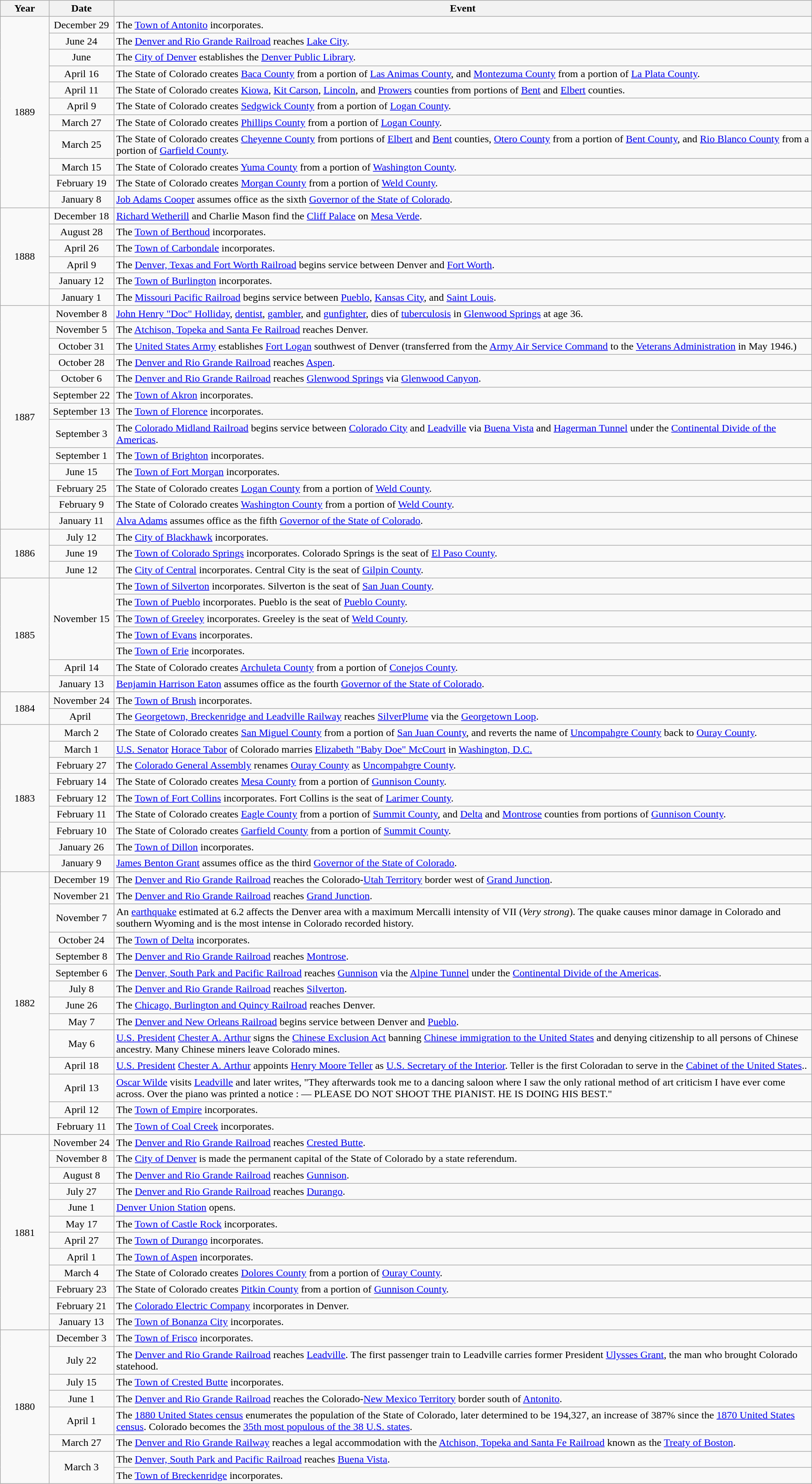<table class="wikitable" style="width:100%;">
<tr>
<th style="width:6%">Year</th>
<th style="width:8%">Date</th>
<th style="width:86%">Event</th>
</tr>
<tr>
<td align=center rowspan=11>1889</td>
<td align=center>December 29</td>
<td>The <a href='#'>Town of Antonito</a> incorporates.</td>
</tr>
<tr>
<td align=center>June 24</td>
<td>The <a href='#'>Denver and Rio Grande Railroad</a> reaches <a href='#'>Lake City</a>.</td>
</tr>
<tr>
<td align=center>June</td>
<td>The <a href='#'>City of Denver</a> establishes the <a href='#'>Denver Public Library</a>.</td>
</tr>
<tr>
<td align=center>April 16</td>
<td>The State of Colorado creates <a href='#'>Baca County</a> from a portion of <a href='#'>Las Animas County</a>, and <a href='#'>Montezuma County</a> from a portion of <a href='#'>La Plata County</a>.</td>
</tr>
<tr>
<td align=center>April 11</td>
<td>The State of Colorado creates <a href='#'>Kiowa</a>, <a href='#'>Kit Carson</a>, <a href='#'>Lincoln</a>, and <a href='#'>Prowers</a> counties from portions of <a href='#'>Bent</a> and <a href='#'>Elbert</a> counties.</td>
</tr>
<tr>
<td align=center>April 9</td>
<td>The State of Colorado creates <a href='#'>Sedgwick County</a> from a portion of <a href='#'>Logan County</a>.</td>
</tr>
<tr>
<td align=center>March 27</td>
<td>The State of Colorado creates <a href='#'>Phillips County</a> from a portion of <a href='#'>Logan County</a>.</td>
</tr>
<tr>
<td align=center>March 25</td>
<td>The State of Colorado creates <a href='#'>Cheyenne County</a> from portions of <a href='#'>Elbert</a> and <a href='#'>Bent</a> counties, <a href='#'>Otero County</a> from a portion of <a href='#'>Bent County</a>, and <a href='#'>Rio Blanco County</a> from a portion of <a href='#'>Garfield County</a>.</td>
</tr>
<tr>
<td align=center>March 15</td>
<td>The State of Colorado creates <a href='#'>Yuma County</a> from a portion of <a href='#'>Washington County</a>.</td>
</tr>
<tr>
<td align=center>February 19</td>
<td>The State of Colorado creates <a href='#'>Morgan County</a> from a portion of <a href='#'>Weld County</a>.</td>
</tr>
<tr>
<td align=center>January 8</td>
<td><a href='#'>Job Adams Cooper</a> assumes office as the sixth <a href='#'>Governor of the State of Colorado</a>.</td>
</tr>
<tr>
<td align=center rowspan=6>1888</td>
<td align=center>December 18</td>
<td><a href='#'>Richard Wetherill</a> and Charlie Mason find the <a href='#'>Cliff Palace</a> on <a href='#'>Mesa Verde</a>.</td>
</tr>
<tr>
<td align=center>August 28</td>
<td>The <a href='#'>Town of Berthoud</a> incorporates.</td>
</tr>
<tr>
<td align=center>April 26</td>
<td>The <a href='#'>Town of Carbondale</a> incorporates.</td>
</tr>
<tr>
<td align=center>April 9</td>
<td>The <a href='#'>Denver, Texas and Fort Worth Railroad</a> begins service between Denver and <a href='#'>Fort Worth</a>.</td>
</tr>
<tr>
<td align=center>January 12</td>
<td>The <a href='#'>Town of Burlington</a> incorporates.</td>
</tr>
<tr>
<td align=center>January 1</td>
<td>The <a href='#'>Missouri Pacific Railroad</a> begins service between <a href='#'>Pueblo</a>, <a href='#'>Kansas City</a>, and <a href='#'>Saint Louis</a>.</td>
</tr>
<tr>
<td align=center rowspan=13>1887</td>
<td align=center>November 8</td>
<td><a href='#'>John Henry "Doc" Holliday</a>,  <a href='#'>dentist</a>, <a href='#'>gambler</a>, and <a href='#'>gunfighter</a>, dies of <a href='#'>tuberculosis</a> in <a href='#'>Glenwood Springs</a> at age 36.</td>
</tr>
<tr>
<td align=center>November 5</td>
<td>The <a href='#'>Atchison, Topeka and Santa Fe Railroad</a> reaches Denver.</td>
</tr>
<tr>
<td align=center>October 31</td>
<td>The <a href='#'>United States Army</a> establishes <a href='#'>Fort Logan</a> southwest of Denver (transferred from the <a href='#'>Army Air Service Command</a> to the <a href='#'>Veterans Administration</a> in May 1946.)</td>
</tr>
<tr>
<td align=center>October 28</td>
<td>The <a href='#'>Denver and Rio Grande Railroad</a> reaches <a href='#'>Aspen</a>.</td>
</tr>
<tr>
<td align=center>October 6</td>
<td>The <a href='#'>Denver and Rio Grande Railroad</a> reaches <a href='#'>Glenwood Springs</a> via <a href='#'>Glenwood Canyon</a>.</td>
</tr>
<tr>
<td align=center>September 22</td>
<td>The <a href='#'>Town of Akron</a> incorporates.</td>
</tr>
<tr>
<td align=center>September 13</td>
<td>The <a href='#'>Town of Florence</a> incorporates.</td>
</tr>
<tr>
<td align=center>September 3</td>
<td>The <a href='#'>Colorado Midland Railroad</a> begins service between <a href='#'>Colorado City</a> and <a href='#'>Leadville</a> via <a href='#'>Buena Vista</a> and <a href='#'>Hagerman Tunnel</a> under the <a href='#'>Continental Divide of the Americas</a>.</td>
</tr>
<tr>
<td align=center>September 1</td>
<td>The <a href='#'>Town of Brighton</a> incorporates.</td>
</tr>
<tr>
<td align=center>June 15</td>
<td>The <a href='#'>Town of Fort Morgan</a> incorporates.</td>
</tr>
<tr>
<td align=center>February 25</td>
<td>The State of Colorado creates <a href='#'>Logan County</a> from a portion of <a href='#'>Weld County</a>.</td>
</tr>
<tr>
<td align=center>February 9</td>
<td>The State of Colorado creates <a href='#'>Washington County</a> from a portion of <a href='#'>Weld County</a>.</td>
</tr>
<tr>
<td align=center>January 11</td>
<td><a href='#'>Alva Adams</a> assumes office as the fifth <a href='#'>Governor of the State of Colorado</a>.</td>
</tr>
<tr>
<td align=center rowspan=3>1886</td>
<td align=center>July 12</td>
<td>The <a href='#'>City of Blackhawk</a> incorporates.</td>
</tr>
<tr>
<td align=center>June 19</td>
<td>The <a href='#'>Town of Colorado Springs</a> incorporates. Colorado Springs is the seat of <a href='#'>El Paso County</a>.</td>
</tr>
<tr>
<td align=center>June 12</td>
<td>The <a href='#'>City of Central</a> incorporates. Central City is the seat of <a href='#'>Gilpin County</a>.</td>
</tr>
<tr>
<td align=center rowspan=7>1885</td>
<td align=center rowspan=5>November 15</td>
<td>The <a href='#'>Town of Silverton</a> incorporates.  Silverton is the seat of <a href='#'>San Juan County</a>.</td>
</tr>
<tr>
<td>The <a href='#'>Town of Pueblo</a> incorporates.  Pueblo is the seat of <a href='#'>Pueblo County</a>.</td>
</tr>
<tr>
<td>The <a href='#'>Town of Greeley</a> incorporates.  Greeley is the seat of <a href='#'>Weld County</a>.</td>
</tr>
<tr>
<td>The <a href='#'>Town of Evans</a> incorporates.</td>
</tr>
<tr>
<td>The <a href='#'>Town of Erie</a> incorporates.</td>
</tr>
<tr>
<td align=center>April 14</td>
<td>The State of Colorado creates <a href='#'>Archuleta County</a> from a portion of <a href='#'>Conejos County</a>.</td>
</tr>
<tr>
<td align=center>January 13</td>
<td><a href='#'>Benjamin Harrison Eaton</a> assumes office as the fourth <a href='#'>Governor of the State of Colorado</a>.</td>
</tr>
<tr>
<td align=center rowspan=2>1884</td>
<td align=center>November 24</td>
<td>The <a href='#'>Town of Brush</a> incorporates.</td>
</tr>
<tr>
<td align=center>April </td>
<td>The <a href='#'>Georgetown, Breckenridge and Leadville Railway</a> reaches <a href='#'>SilverPlume</a> via the <a href='#'>Georgetown Loop</a>.</td>
</tr>
<tr>
<td align=center rowspan=9>1883</td>
<td align=center>March 2</td>
<td>The State of Colorado creates <a href='#'>San Miguel County</a> from a portion of <a href='#'>San Juan County</a>, and reverts the name of <a href='#'>Uncompahgre County</a> back to <a href='#'>Ouray County</a>.</td>
</tr>
<tr>
<td align=center>March 1</td>
<td><a href='#'>U.S. Senator</a> <a href='#'>Horace Tabor</a> of Colorado marries <a href='#'>Elizabeth "Baby Doe" McCourt</a> in <a href='#'>Washington, D.C.</a></td>
</tr>
<tr>
<td align=center>February 27</td>
<td>The <a href='#'>Colorado General Assembly</a> renames <a href='#'>Ouray County</a> as <a href='#'>Uncompahgre County</a>.</td>
</tr>
<tr>
<td align=center>February 14</td>
<td>The State of Colorado creates <a href='#'>Mesa County</a> from a portion of <a href='#'>Gunnison County</a>.</td>
</tr>
<tr>
<td align=center>February 12</td>
<td>The <a href='#'>Town of Fort Collins</a> incorporates.  Fort Collins is the seat of <a href='#'>Larimer County</a>.</td>
</tr>
<tr>
<td align=center>February 11</td>
<td>The State of Colorado creates <a href='#'>Eagle County</a> from a portion of <a href='#'>Summit County</a>, and <a href='#'>Delta</a> and  <a href='#'>Montrose</a> counties from portions of <a href='#'>Gunnison County</a>.</td>
</tr>
<tr>
<td align=center>February 10</td>
<td>The State of Colorado creates <a href='#'>Garfield County</a> from a portion of <a href='#'>Summit County</a>.</td>
</tr>
<tr>
<td align=center>January 26</td>
<td>The <a href='#'>Town of Dillon</a> incorporates.</td>
</tr>
<tr>
<td align=center>January 9</td>
<td><a href='#'>James Benton Grant</a> assumes office as the third <a href='#'>Governor of the State of Colorado</a>.</td>
</tr>
<tr>
<td align=center rowspan=14>1882</td>
<td align=center>December 19</td>
<td>The <a href='#'>Denver and Rio Grande Railroad</a> reaches the Colorado-<a href='#'>Utah Territory</a> border west of <a href='#'>Grand Junction</a>.</td>
</tr>
<tr>
<td align=center>November 21</td>
<td>The <a href='#'>Denver and Rio Grande Railroad</a> reaches <a href='#'>Grand Junction</a>.</td>
</tr>
<tr>
<td align=center>November 7</td>
<td>An <a href='#'>earthquake</a> estimated at 6.2  affects the Denver area with a maximum Mercalli intensity of VII (<em>Very strong</em>). The quake causes minor damage in Colorado and southern Wyoming and is the most intense in Colorado recorded history.</td>
</tr>
<tr>
<td align=center>October 24</td>
<td>The <a href='#'>Town of Delta</a> incorporates.</td>
</tr>
<tr>
<td align=center>September 8</td>
<td>The <a href='#'>Denver and Rio Grande Railroad</a> reaches <a href='#'>Montrose</a>.</td>
</tr>
<tr>
<td align=center>September 6</td>
<td>The <a href='#'>Denver, South Park and Pacific Railroad</a> reaches <a href='#'>Gunnison</a> via the <a href='#'>Alpine Tunnel</a> under the <a href='#'>Continental Divide of the Americas</a>.</td>
</tr>
<tr>
<td align=center>July 8</td>
<td>The <a href='#'>Denver and Rio Grande Railroad</a> reaches <a href='#'>Silverton</a>.</td>
</tr>
<tr>
<td align=center>June 26</td>
<td>The <a href='#'>Chicago, Burlington and Quincy Railroad</a> reaches Denver.</td>
</tr>
<tr>
<td align=center>May 7</td>
<td>The <a href='#'>Denver and New Orleans Railroad</a> begins service between Denver and <a href='#'>Pueblo</a>.</td>
</tr>
<tr>
<td align=center>May 6</td>
<td><a href='#'>U.S. President</a> <a href='#'>Chester A. Arthur</a> signs the <a href='#'>Chinese Exclusion Act</a> banning <a href='#'>Chinese immigration to the United States</a> and denying citizenship to all persons of Chinese ancestry. Many Chinese miners leave Colorado mines.</td>
</tr>
<tr>
<td align=center>April 18</td>
<td><a href='#'>U.S. President</a> <a href='#'>Chester A. Arthur</a> appoints <a href='#'>Henry Moore Teller</a> as <a href='#'>U.S. Secretary of the Interior</a>. Teller is the first Coloradan to serve in the <a href='#'>Cabinet of the United States</a>..</td>
</tr>
<tr>
<td align=center>April 13</td>
<td><a href='#'>Oscar Wilde</a> visits <a href='#'>Leadville</a> and later writes, "They afterwards took me to a dancing saloon where I saw the only rational method of art criticism I have ever come across. Over the piano was printed a notice : — PLEASE DO NOT SHOOT THE PIANIST. HE IS DOING HIS BEST."</td>
</tr>
<tr>
<td align=center>April 12</td>
<td>The <a href='#'>Town of Empire</a> incorporates.</td>
</tr>
<tr>
<td align=center>February 11</td>
<td>The <a href='#'>Town of Coal Creek</a> incorporates.</td>
</tr>
<tr>
<td align=center rowspan=12>1881</td>
<td align=center>November 24</td>
<td>The <a href='#'>Denver and Rio Grande Railroad</a> reaches <a href='#'>Crested Butte</a>.</td>
</tr>
<tr>
<td align=center>November 8</td>
<td>The <a href='#'>City of Denver</a> is made the permanent capital of the State of Colorado by a state referendum.</td>
</tr>
<tr>
<td align=center>August 8</td>
<td>The <a href='#'>Denver and Rio Grande Railroad</a> reaches <a href='#'>Gunnison</a>.</td>
</tr>
<tr>
<td align=center>July 27</td>
<td>The <a href='#'>Denver and Rio Grande Railroad</a> reaches <a href='#'>Durango</a>.</td>
</tr>
<tr>
<td align=center>June 1</td>
<td><a href='#'>Denver Union Station</a> opens.</td>
</tr>
<tr>
<td align=center>May 17</td>
<td>The <a href='#'>Town of Castle Rock</a> incorporates.</td>
</tr>
<tr>
<td align=center>April 27</td>
<td>The <a href='#'>Town of Durango</a> incorporates.</td>
</tr>
<tr>
<td align=center>April 1</td>
<td>The <a href='#'>Town of Aspen</a> incorporates.</td>
</tr>
<tr>
<td align=center>March 4</td>
<td>The State of Colorado creates <a href='#'>Dolores County</a> from a portion of <a href='#'>Ouray County</a>.</td>
</tr>
<tr>
<td align=center>February 23</td>
<td>The State of Colorado creates <a href='#'>Pitkin County</a> from a portion of <a href='#'>Gunnison County</a>.</td>
</tr>
<tr>
<td align=center>February 21</td>
<td>The <a href='#'>Colorado Electric Company</a> incorporates in Denver.</td>
</tr>
<tr>
<td align=center>January 13</td>
<td>The <a href='#'>Town of Bonanza City</a> incorporates.</td>
</tr>
<tr>
<td align=center rowspan=8>1880</td>
<td align=center>December 3</td>
<td>The <a href='#'>Town of Frisco</a> incorporates.</td>
</tr>
<tr>
<td align=center>July 22</td>
<td>The <a href='#'>Denver and Rio Grande Railroad</a> reaches <a href='#'>Leadville</a>. The first passenger train to Leadville carries former President <a href='#'>Ulysses Grant</a>, the man who brought Colorado statehood.</td>
</tr>
<tr>
<td align=center>July 15</td>
<td>The <a href='#'>Town of Crested Butte</a> incorporates.</td>
</tr>
<tr>
<td align=center>June 1</td>
<td>The <a href='#'>Denver and Rio Grande Railroad</a> reaches the Colorado-<a href='#'>New Mexico Territory</a> border south of <a href='#'>Antonito</a>.</td>
</tr>
<tr>
<td align=center>April 1</td>
<td>The <a href='#'>1880 United States census</a> enumerates the population of the State of Colorado, later determined to be 194,327, an increase of 387% since the <a href='#'>1870 United States census</a>. Colorado becomes the <a href='#'>35th most populous of the 38 U.S. states</a>.</td>
</tr>
<tr>
<td align=center>March 27</td>
<td>The <a href='#'>Denver and Rio Grande Railway</a> reaches a legal accommodation with the <a href='#'>Atchison, Topeka and Santa Fe Railroad</a> known as the <a href='#'>Treaty of Boston</a>.</td>
</tr>
<tr>
<td align=center rowspan=2>March 3</td>
<td>The <a href='#'>Denver, South Park and Pacific Railroad</a> reaches <a href='#'>Buena Vista</a>.</td>
</tr>
<tr>
<td>The <a href='#'>Town of Breckenridge</a> incorporates.</td>
</tr>
</table>
